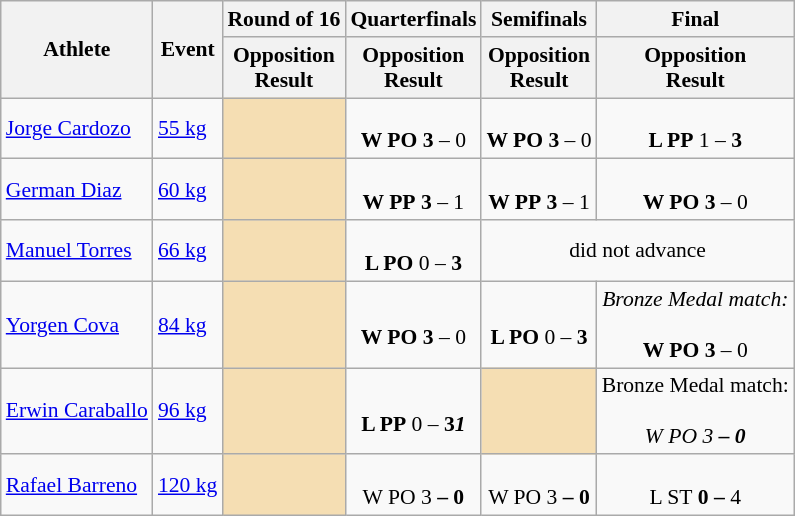<table class="wikitable" style="font-size:90%;">
<tr>
<th rowspan=2>Athlete</th>
<th rowspan=2>Event</th>
<th>Round of 16</th>
<th>Quarterfinals</th>
<th>Semifinals</th>
<th>Final</th>
</tr>
<tr>
<th>Opposition<br>Result</th>
<th>Opposition<br>Result</th>
<th>Opposition<br>Result</th>
<th>Opposition<br>Result</th>
</tr>
<tr>
<td><a href='#'>Jorge Cardozo</a></td>
<td><a href='#'>55 kg</a></td>
<td bgcolor=wheat></td>
<td align=center><br><strong>W PO</strong> <strong>3</strong> – 0</td>
<td align=center><br><strong>W PO</strong> <strong>3</strong> – 0</td>
<td align=center><br><strong>L PP</strong> 1 – <strong>3</strong><br></td>
</tr>
<tr>
<td><a href='#'>German Diaz</a></td>
<td><a href='#'>60 kg</a></td>
<td bgcolor=wheat></td>
<td align=center><br><strong>W PP</strong> <strong>3</strong> – 1</td>
<td align=center><br><strong>W PP</strong> <strong>3</strong> – 1</td>
<td align=center><br><strong>W PO</strong> <strong>3</strong> – 0<br></td>
</tr>
<tr>
<td><a href='#'>Manuel Torres</a></td>
<td><a href='#'>66 kg</a></td>
<td bgcolor=wheat></td>
<td align=center><br><strong>L PO</strong> 0 – <strong>3</strong></td>
<td style="text-align:center;" colspan="7">did not advance</td>
</tr>
<tr>
<td><a href='#'>Yorgen Cova</a></td>
<td><a href='#'>84 kg</a></td>
<td bgcolor=wheat></td>
<td align=center><br><strong>W PO</strong> <strong>3</strong> – 0</td>
<td align=center><br><strong>L PO</strong> 0 – <strong>3</strong></td>
<td align=center><em>Bronze Medal match:</em><br><br><strong>W PO</strong> <strong>3</strong> – 0<br></td>
</tr>
<tr>
<td><a href='#'>Erwin Caraballo</a></td>
<td><a href='#'>96 kg</a></td>
<td bgcolor=wheat></td>
<td align=center><br><strong>L PP</strong> 0 – <strong>3<em>1</td>
<td bgcolor=wheat></td>
<td align=center></em>Bronze Medal match:<em><br><br></strong>W PO<strong> </strong>3<strong> – 0<br></td>
</tr>
<tr>
<td><a href='#'>Rafael Barreno</a></td>
<td><a href='#'>120 kg</a></td>
<td bgcolor=wheat></td>
<td align=center><br></strong>W PO<strong> </strong>3<strong> – 0</td>
<td align=center><br></strong>W PO<strong> </strong>3<strong> – 0</td>
<td align=center><br></strong>L ST<strong> 0 – </strong>4<strong><br></td>
</tr>
</table>
